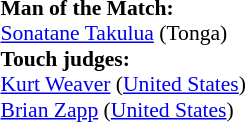<table style="width:100%; font-size:90%;">
<tr>
<td><br><strong>Man of the Match:</strong>
<br><a href='#'>Sonatane Takulua</a> (Tonga)<br><strong>Touch judges:</strong>
<br><a href='#'>Kurt Weaver</a> (<a href='#'>United States</a>)
<br><a href='#'>Brian Zapp</a> (<a href='#'>United States</a>)</td>
</tr>
</table>
